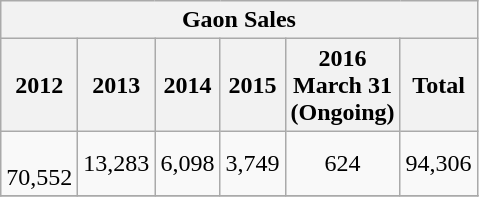<table class="wikitable plainrowheaders" style="text-align:center;">
<tr>
<th scope="col" colspan="6" style="width:140px;">Gaon Sales</th>
</tr>
<tr>
<th width="30">2012</th>
<th width="30">2013</th>
<th width="30">2014</th>
<th width="30">2015</th>
<th width="30">2016 March 31 (Ongoing)</th>
<th width="30">Total</th>
</tr>
<tr>
<td><br>70,552</td>
<td>13,283</td>
<td>6,098</td>
<td>3,749</td>
<td>624</td>
<td>94,306</td>
</tr>
<tr>
</tr>
</table>
